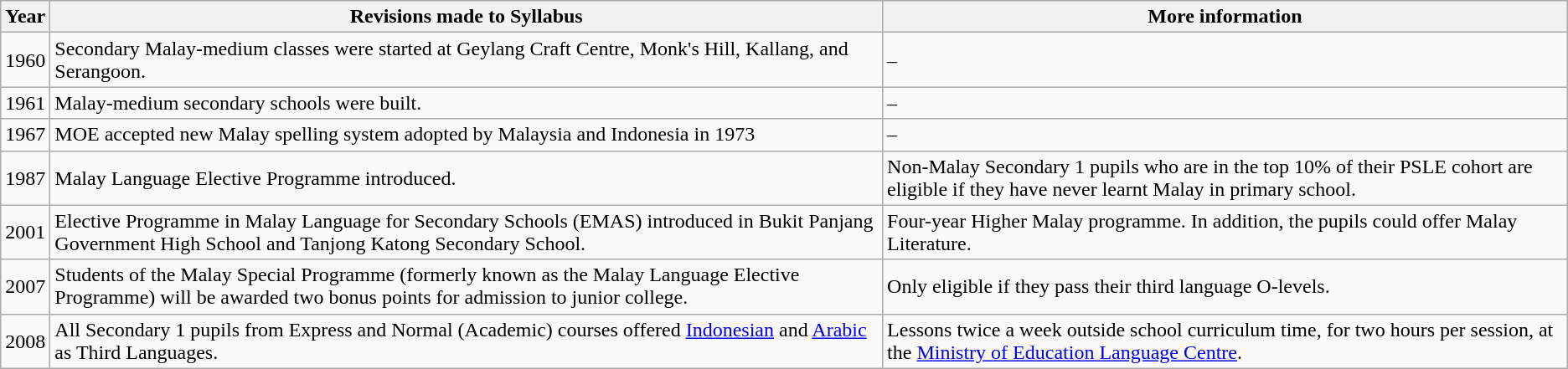<table class="wikitable">
<tr>
<th>Year</th>
<th>Revisions made to Syllabus</th>
<th>More information</th>
</tr>
<tr>
<td>1960</td>
<td>Secondary Malay-medium classes were started at Geylang Craft Centre, Monk's Hill, Kallang, and Serangoon.</td>
<td>–</td>
</tr>
<tr>
<td>1961</td>
<td>Malay-medium secondary schools were built.</td>
<td>–</td>
</tr>
<tr>
<td>1967</td>
<td>MOE accepted new Malay spelling system adopted by Malaysia and Indonesia in 1973</td>
<td>–</td>
</tr>
<tr>
<td>1987</td>
<td>Malay Language Elective Programme introduced.</td>
<td>Non-Malay Secondary 1 pupils who are in the top 10% of their PSLE cohort are eligible if they have never learnt Malay in primary school.</td>
</tr>
<tr>
<td>2001</td>
<td>Elective Programme in Malay Language for Secondary Schools (EMAS) introduced in Bukit Panjang Government High School and Tanjong Katong Secondary School.</td>
<td>Four-year Higher Malay programme. In addition, the pupils could offer Malay Literature.</td>
</tr>
<tr>
<td>2007</td>
<td>Students of the Malay Special Programme (formerly known as the Malay Language Elective Programme) will be awarded two bonus points for admission to junior college.</td>
<td>Only eligible if they pass their third language O-levels.</td>
</tr>
<tr>
<td>2008</td>
<td>All Secondary 1 pupils from Express and Normal (Academic) courses offered <a href='#'>Indonesian</a> and <a href='#'>Arabic</a> as Third Languages.</td>
<td>Lessons twice a week outside school curriculum time, for two hours per session, at the <a href='#'>Ministry of Education Language Centre</a>.</td>
</tr>
</table>
